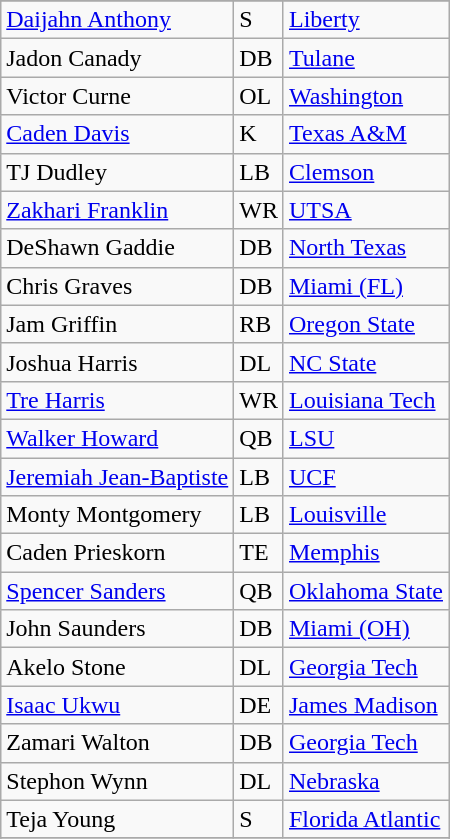<table class="collapsible wikitable collapsed">
<tr>
</tr>
<tr>
<td><a href='#'>Daijahn Anthony</a></td>
<td>S</td>
<td><a href='#'>Liberty</a></td>
</tr>
<tr>
<td>Jadon Canady</td>
<td>DB</td>
<td><a href='#'>Tulane</a></td>
</tr>
<tr>
<td>Victor Curne</td>
<td>OL</td>
<td><a href='#'>Washington</a></td>
</tr>
<tr>
<td><a href='#'>Caden Davis</a></td>
<td>K</td>
<td><a href='#'>Texas A&M</a></td>
</tr>
<tr>
<td>TJ Dudley</td>
<td>LB</td>
<td><a href='#'>Clemson</a></td>
</tr>
<tr>
<td><a href='#'>Zakhari Franklin</a></td>
<td>WR</td>
<td><a href='#'>UTSA</a></td>
</tr>
<tr>
<td>DeShawn Gaddie</td>
<td>DB</td>
<td><a href='#'>North Texas</a></td>
</tr>
<tr>
<td>Chris Graves</td>
<td>DB</td>
<td><a href='#'>Miami (FL)</a></td>
</tr>
<tr>
<td>Jam Griffin</td>
<td>RB</td>
<td><a href='#'>Oregon State</a></td>
</tr>
<tr>
<td>Joshua Harris</td>
<td>DL</td>
<td><a href='#'>NC State</a></td>
</tr>
<tr>
<td><a href='#'>Tre Harris</a></td>
<td>WR</td>
<td><a href='#'>Louisiana Tech</a></td>
</tr>
<tr>
<td><a href='#'>Walker Howard</a></td>
<td>QB</td>
<td><a href='#'>LSU</a></td>
</tr>
<tr>
<td><a href='#'>Jeremiah Jean-Baptiste</a></td>
<td>LB</td>
<td><a href='#'>UCF</a></td>
</tr>
<tr>
<td>Monty Montgomery</td>
<td>LB</td>
<td><a href='#'>Louisville</a></td>
</tr>
<tr>
<td>Caden Prieskorn</td>
<td>TE</td>
<td><a href='#'>Memphis</a></td>
</tr>
<tr>
<td><a href='#'>Spencer Sanders</a></td>
<td>QB</td>
<td><a href='#'>Oklahoma State</a></td>
</tr>
<tr>
<td>John Saunders</td>
<td>DB</td>
<td><a href='#'>Miami (OH)</a></td>
</tr>
<tr>
<td>Akelo Stone</td>
<td>DL</td>
<td><a href='#'>Georgia Tech</a></td>
</tr>
<tr>
<td><a href='#'>Isaac Ukwu</a></td>
<td>DE</td>
<td><a href='#'>James Madison</a></td>
</tr>
<tr>
<td>Zamari Walton</td>
<td>DB</td>
<td><a href='#'>Georgia Tech</a></td>
</tr>
<tr>
<td>Stephon Wynn</td>
<td>DL</td>
<td><a href='#'>Nebraska</a></td>
</tr>
<tr>
<td>Teja Young</td>
<td>S</td>
<td><a href='#'>Florida Atlantic</a></td>
</tr>
<tr>
</tr>
<tr>
</tr>
</table>
